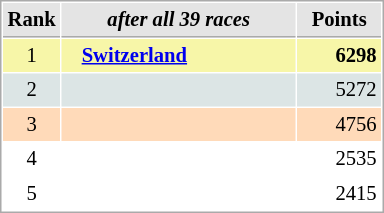<table cellspacing="1" cellpadding="3" style="border:1px solid #aaa; font-size:86%;">
<tr style="background:#e4e4e4;">
<th style="border-bottom:1px solid #aaa; width:10px;">Rank</th>
<th style="border-bottom:1px solid #aaa; width:150px; white-space:nowrap;"><em>after all 39 races</em></th>
<th style="border-bottom:1px solid #aaa; width:50px;">Points</th>
</tr>
<tr style="background:#f7f6a8;">
<td style="text-align:center;">1</td>
<td>   <strong><a href='#'>Switzerland</a></strong></td>
<td align="right"><strong>6298</strong></td>
</tr>
<tr style="background:#dce5e5;">
<td style="text-align:center;">2</td>
<td></td>
<td align="right">5272</td>
</tr>
<tr style="background:#ffdab9;">
<td style="text-align:center;">3</td>
<td></td>
<td align="right">4756</td>
</tr>
<tr>
<td style="text-align:center;">4</td>
<td></td>
<td align="right">2535</td>
</tr>
<tr>
<td style="text-align:center;">5</td>
<td></td>
<td align="right">2415</td>
</tr>
</table>
